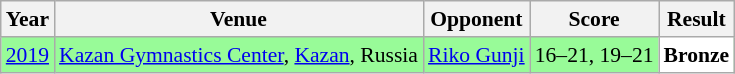<table class="sortable wikitable" style="font-size: 90%;">
<tr>
<th>Year</th>
<th>Venue</th>
<th>Opponent</th>
<th>Score</th>
<th>Result</th>
</tr>
<tr style="background:#98FB98">
<td align="center"><a href='#'>2019</a></td>
<td align="left"><a href='#'>Kazan Gymnastics Center</a>, <a href='#'>Kazan</a>, Russia</td>
<td align="left"> <a href='#'>Riko Gunji</a></td>
<td align="left">16–21, 19–21</td>
<td style="text-align:left; background:white"> <strong>Bronze</strong></td>
</tr>
</table>
